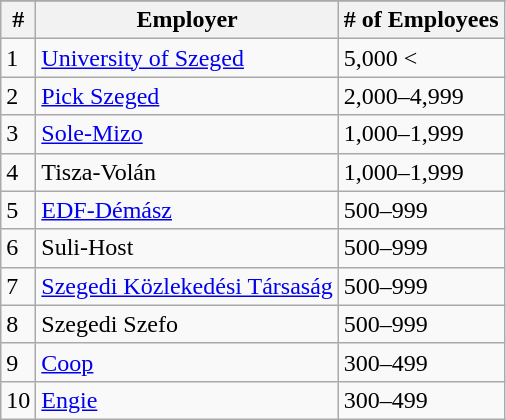<table class="wikitable">
<tr style="background:#ececec; vertical-align:top;">
</tr>
<tr>
<th>#</th>
<th>Employer</th>
<th># of Employees</th>
</tr>
<tr>
<td>1</td>
<td><a href='#'>University of Szeged</a></td>
<td>5,000 <</td>
</tr>
<tr>
<td>2</td>
<td><a href='#'>Pick Szeged</a></td>
<td>2,000–4,999</td>
</tr>
<tr>
<td>3</td>
<td><a href='#'>Sole-Mizo</a></td>
<td>1,000–1,999</td>
</tr>
<tr>
<td>4</td>
<td>Tisza-Volán</td>
<td>1,000–1,999</td>
</tr>
<tr>
<td>5</td>
<td><a href='#'>EDF-Démász</a></td>
<td>500–999</td>
</tr>
<tr>
<td>6</td>
<td>Suli-Host</td>
<td>500–999</td>
</tr>
<tr>
<td>7</td>
<td><a href='#'>Szegedi Közlekedési Társaság</a></td>
<td>500–999</td>
</tr>
<tr>
<td>8</td>
<td>Szegedi Szefo</td>
<td>500–999</td>
</tr>
<tr>
<td>9</td>
<td><a href='#'>Coop</a></td>
<td>300–499</td>
</tr>
<tr>
<td>10</td>
<td><a href='#'>Engie</a></td>
<td>300–499</td>
</tr>
</table>
